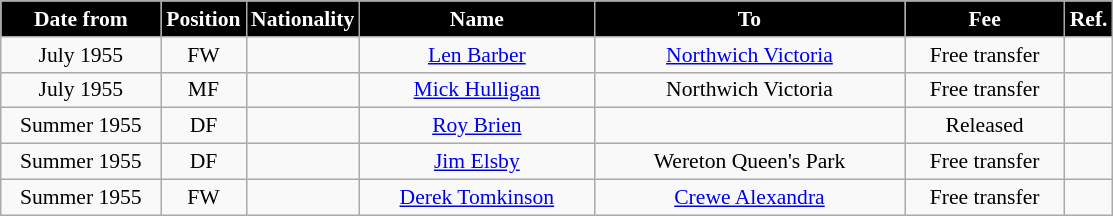<table class="wikitable" style="text-align:center; font-size:90%; ">
<tr>
<th style="background:#000000; color:white; width:100px;">Date from</th>
<th style="background:#000000; color:white; width:50px;">Position</th>
<th style="background:#000000; color:white; width:50px;">Nationality</th>
<th style="background:#000000; color:white; width:150px;">Name</th>
<th style="background:#000000; color:white; width:200px;">To</th>
<th style="background:#000000; color:white; width:100px;">Fee</th>
<th style="background:#000000; color:white; width:25px;">Ref.</th>
</tr>
<tr>
<td>July 1955</td>
<td>FW</td>
<td></td>
<td><a href='#'>Len Barber</a></td>
<td><a href='#'>Northwich Victoria</a></td>
<td>Free transfer</td>
<td></td>
</tr>
<tr>
<td>July 1955</td>
<td>MF</td>
<td></td>
<td><a href='#'>Mick Hulligan</a></td>
<td>Northwich Victoria</td>
<td>Free transfer</td>
<td></td>
</tr>
<tr>
<td>Summer 1955</td>
<td>DF</td>
<td></td>
<td><a href='#'>Roy Brien</a></td>
<td></td>
<td>Released</td>
<td></td>
</tr>
<tr>
<td>Summer 1955</td>
<td>DF</td>
<td></td>
<td><a href='#'>Jim Elsby</a></td>
<td>Wereton Queen's Park</td>
<td>Free transfer</td>
<td></td>
</tr>
<tr>
<td>Summer 1955</td>
<td>FW</td>
<td></td>
<td><a href='#'>Derek Tomkinson</a></td>
<td><a href='#'>Crewe Alexandra</a></td>
<td>Free transfer</td>
<td></td>
</tr>
</table>
